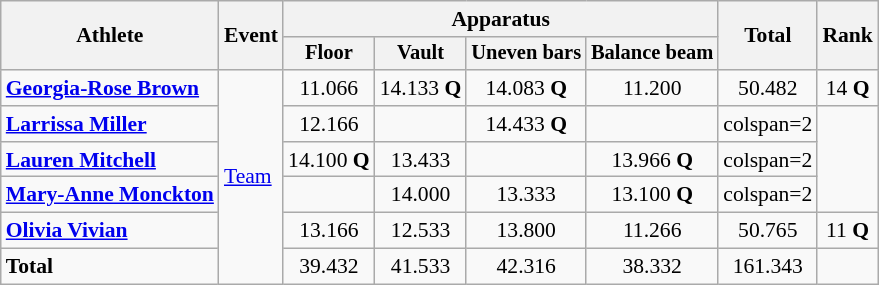<table class="wikitable" style="font-size:90%">
<tr>
<th rowspan=2>Athlete</th>
<th rowspan=2>Event</th>
<th colspan=4>Apparatus</th>
<th rowspan=2>Total</th>
<th rowspan=2>Rank</th>
</tr>
<tr style="font-size:95%">
<th>Floor</th>
<th>Vault</th>
<th>Uneven bars</th>
<th>Balance beam</th>
</tr>
<tr align=center>
<td align=left><strong><a href='#'>Georgia-Rose Brown</a></strong></td>
<td align=left rowspan=6><a href='#'>Team</a></td>
<td>11.066</td>
<td>14.133 <strong>Q</strong></td>
<td>14.083 <strong>Q</strong></td>
<td>11.200</td>
<td>50.482</td>
<td>14 <strong>Q</strong></td>
</tr>
<tr align=center>
<td align=left><strong><a href='#'>Larrissa Miller</a></strong></td>
<td>12.166</td>
<td></td>
<td>14.433 <strong>Q</strong></td>
<td></td>
<td>colspan=2 </td>
</tr>
<tr align=center>
<td align=left><strong><a href='#'>Lauren Mitchell</a></strong></td>
<td>14.100 <strong>Q</strong></td>
<td>13.433</td>
<td></td>
<td>13.966 <strong>Q</strong></td>
<td>colspan=2 </td>
</tr>
<tr align=center>
<td align=left><strong><a href='#'>Mary-Anne Monckton</a></strong></td>
<td></td>
<td>14.000</td>
<td>13.333</td>
<td>13.100 <strong>Q</strong></td>
<td>colspan=2 </td>
</tr>
<tr align=center>
<td align=left><strong><a href='#'>Olivia Vivian</a></strong></td>
<td>13.166</td>
<td>12.533</td>
<td>13.800</td>
<td>11.266</td>
<td>50.765</td>
<td>11 <strong>Q</strong></td>
</tr>
<tr align=center>
<td align=left><strong>Total</strong></td>
<td>39.432</td>
<td>41.533</td>
<td>42.316</td>
<td>38.332</td>
<td>161.343</td>
<td></td>
</tr>
</table>
